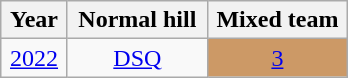<table class="wikitable" "text-align:center;">
<tr>
<th width=37px>Year</th>
<th width=86px>Normal hill</th>
<th width=86px>Mixed team</th>
</tr>
<tr align=center>
<td><a href='#'>2022</a></td>
<td><a href='#'>DSQ</a></td>
<td bgcolor=#c96><a href='#'>3</a></td>
</tr>
</table>
